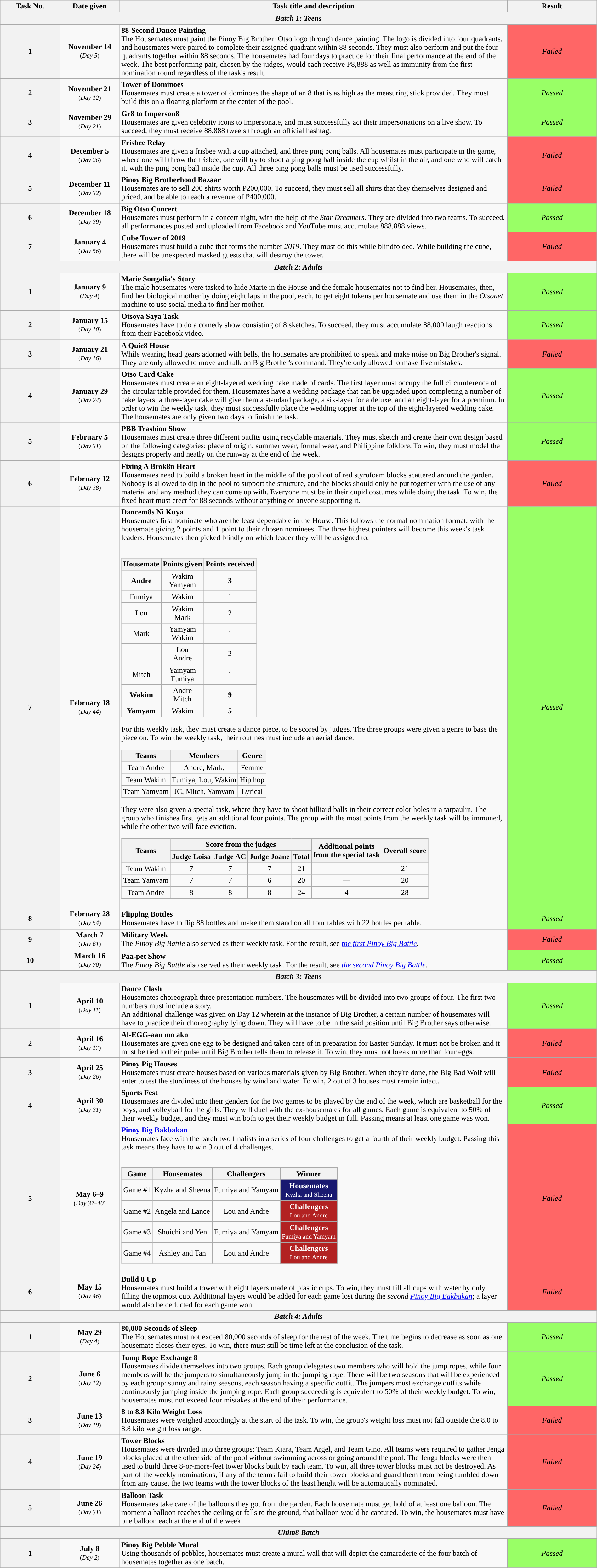<table class="wikitable" style="text-align:center; font-size:100%; line-height:18px;" width="100%">
<tr>
<th style="width: 10%;">Task No.</th>
<th style="width: 10%;">Date given</th>
<th style="width: 65%;">Task title and description</th>
<th style="width: 15%;">Result</th>
</tr>
<tr>
<th colspan="4"><em>Batch 1: Teens</em></th>
</tr>
<tr>
<th>1</th>
<td><strong>November 14</strong><br><small>(<em>Day 5</em>)</small></td>
<td align="left"><strong>88-Second Dance Painting</strong><br> The Housemates must paint the Pinoy Big Brother: Otso logo through dance painting. The logo is divided into four quadrants, and housemates were paired to complete their assigned quadrant within 88 seconds. They must also perform and put the four quadrants together within 88 seconds. The housemates had four days to practice for their final performance at the end of the week. The best performing pair, chosen by the judges, would each receive ₱8,888 as well as immunity from the first nomination round regardless of the task's result.</td>
<td style="background:#FF6666;"><em>Failed</em></td>
</tr>
<tr>
<th>2</th>
<td><strong>November 21</strong><br><small>(<em>Day 12</em>)</small></td>
<td align="left"><strong>Tower of Dominoes</strong><br> Housemates must create a tower of dominoes the shape of an 8 that is as high as the measuring stick provided. They must build this on a floating platform at the center of the pool.</td>
<td style="background:#99FF66;"><em>Passed</em></td>
</tr>
<tr>
<th>3</th>
<td><strong>November 29</strong><br><small>(<em>Day 21</em>)</small></td>
<td align="left"><strong>Gr8 to Imperson8</strong><br> Housemates are given celebrity icons to impersonate, and must successfully act their impersonations on a live show. To succeed, they must receive 88,888 tweets through an official hashtag.</td>
<td style="background:#99FF66;"><em>Passed</em></td>
</tr>
<tr>
<th>4</th>
<td><strong>December 5</strong><br><small>(<em>Day 26</em>)</small></td>
<td align="left"><strong>Frisbee Relay</strong><br> Housemates are given a frisbee with a cup attached, and three ping pong balls. All housemates must participate in the game, where one will throw the frisbee, one will try to shoot a ping pong ball inside the cup whilst in the air, and one who will catch it, with the ping pong ball inside the cup. All three ping pong balls must be used successfully.</td>
<td style="background:#FF6666;"><em>Failed</em></td>
</tr>
<tr>
<th>5</th>
<td><strong>December 11</strong><br><small>(<em>Day 32</em>)</small></td>
<td align="left"><strong>Pinoy Big Brotherhood Bazaar</strong><br>  Housemates are to sell 200 shirts worth ₱200,000. To succeed, they must sell all shirts that they themselves designed and priced, and be able to reach a revenue of ₱400,000.</td>
<td style="background:#FF6666;"><em>Failed</em></td>
</tr>
<tr>
<th>6</th>
<td><strong>December 18</strong><br><small>(<em>Day 39</em>)</small></td>
<td align="left"><strong>Big Otso Concert</strong><br> Housemates must perform in a concert night, with the help of the <em>Star Dreamers</em>. They are divided into two teams. To succeed, all performances posted and uploaded from Facebook and YouTube must accumulate 888,888 views.</td>
<td style="background:#99FF66;"><em>Passed</em></td>
</tr>
<tr>
<th>7</th>
<td><strong>January 4</strong><br><small>(<em>Day 56</em>)</small></td>
<td align="left"><strong>Cube Tower of 2019</strong><br> Housemates must build a cube that forms the number <em>2019</em>. They must do this while blindfolded. While building the cube, there will be unexpected masked guests that will destroy the tower.</td>
<td style="background:#FF6666;"><em>Failed</em></td>
</tr>
<tr>
<th colspan="4"><em>Batch 2: Adults</em></th>
</tr>
<tr>
<th>1</th>
<td><strong>January 9</strong><br><small>(<em>Day 4</em>)</small></td>
<td align="left"><strong>Marie Songalia's Story</strong><br>The male housemates were tasked to hide Marie in the House and the female housemates not to find her. Housemates, then, find her biological mother by doing eight laps in the pool, each, to get eight tokens per housemate and use them in the <em>Otsonet</em> machine to use social media to find her mother.</td>
<td style="background:#99FF66;"><em>Passed</em></td>
</tr>
<tr>
<th>2</th>
<td><strong>January 15</strong><br><small>(<em>Day 10</em>)</small></td>
<td align="left"><strong>Otsoya Saya Task</strong><br>Housemates have to do a comedy show consisting of 8 sketches. To succeed, they must accumulate 88,000 laugh reactions from their Facebook video.</td>
<td style="background:#99FF66;"><em>Passed</em></td>
</tr>
<tr>
<th>3</th>
<td><strong>January 21</strong><br><small>(<em>Day 16</em>)</small></td>
<td align="left"><strong>A Quie8 House</strong><br>While wearing head gears adorned with bells, the housemates are prohibited to speak and make noise on Big Brother's signal. They are only allowed to move and talk on Big Brother's command. They're only allowed to make five mistakes.</td>
<td style="background:#FF6666;"><em>Failed</em></td>
</tr>
<tr>
<th>4</th>
<td><strong> January 29 </strong><br><small>(<em>Day 24</em>)</small></td>
<td align="left"><strong>Otso Card Cake</strong><br>Housemates must create an eight-layered wedding cake made of cards. The first layer must occupy the full circumference of the circular table provided for them. Housemates have a wedding package that can be upgraded upon completing a number of cake layers; a three-layer cake will give them a standard package, a six-layer for a deluxe, and an eight-layer for a premium. In order to win the weekly task, they must successfully place the wedding topper at the top of the eight-layered wedding cake. The housemates are only given two days to finish the task.</td>
<td style="background: #99FF66;"><em>Passed</em></td>
</tr>
<tr>
<th>5</th>
<td><strong> February 5  </strong><br><small>(<em>Day 31</em>)</small></td>
<td align="left"><strong>PBB Trashion Show</strong><br>Housemates must create three different outfits using recyclable materials. They must sketch and create their own design based on the following categories: place of origin, summer wear, formal wear, and Philippine folklore. To win, they must model the designs properly and neatly on the runway at the end of the week.</td>
<td style="background: #99FF66;"><em>Passed</em></td>
</tr>
<tr>
<th>6</th>
<td><strong> February 12  </strong><br><small>(<em>Day 38</em>)</small></td>
<td align="left"><strong>Fixing A Brok8n Heart</strong><br>Housemates need to build a broken heart in the middle of the pool out of red styrofoam blocks scattered around the garden. Nobody is allowed to dip in the pool to support the structure, and the blocks should only be put together with the use of any material and any method they can come up with. Everyone must be in their cupid costumes while doing the task. To win, the fixed heart must erect for 88 seconds without anything or anyone supporting it.</td>
<td style="background:#FF6666;"><em>Failed</em></td>
</tr>
<tr>
<th>7</th>
<td><strong>February 18</strong><br><small>(<em>Day 44</em>)</small></td>
<td align="left"><strong>Dancem8s Ni Kuya</strong><br>Housemates first nominate who are the least dependable in the House. This follows the normal nomination format, with the housemate giving 2 points and 1 point to their chosen nominees. The three highest pointers will become this week's task leaders. Housemates then picked blindly on which leader they will be assigned to.<br><br><table class="wikitable collapsible collapsed" style="text-align: center; font-size:100%; line-height:18px;">
<tr>
<th>Housemate</th>
<th>Points given</th>
<th>Points received</th>
</tr>
<tr>
<td><strong>Andre</strong></td>
<td>Wakim<br>Yamyam</td>
<td><strong>3</strong></td>
</tr>
<tr>
<td>Fumiya</td>
<td>Wakim<br></td>
<td>1</td>
</tr>
<tr>
<td>Lou</td>
<td>Wakim<br>Mark</td>
<td>2</td>
</tr>
<tr>
<td>Mark</td>
<td>Yamyam<br>Wakim</td>
<td>1</td>
</tr>
<tr>
<td></td>
<td>Lou<br>Andre</td>
<td>2</td>
</tr>
<tr>
<td>Mitch</td>
<td>Yamyam<br>Fumiya</td>
<td>1</td>
</tr>
<tr>
<td><strong>Wakim</strong></td>
<td>Andre<br>Mitch</td>
<td><strong>9</strong></td>
</tr>
<tr>
<td><strong>Yamyam</strong></td>
<td>Wakim<br></td>
<td><strong>5</strong></td>
</tr>
<tr>
</tr>
</table>
For this weekly task, they must create a dance piece, to be scored by judges. The three groups were given a genre to base the piece on. To win the weekly task, their routines must include an aerial dance.<table class="wikitable collapsible collapsed" style="text-align: center;">
<tr>
<th>Teams</th>
<th>Members</th>
<th>Genre</th>
</tr>
<tr>
<td>Team Andre</td>
<td>Andre, Mark, </td>
<td>Femme</td>
</tr>
<tr>
<td>Team Wakim</td>
<td>Fumiya, Lou, Wakim</td>
<td>Hip hop</td>
</tr>
<tr>
<td>Team Yamyam</td>
<td>JC, Mitch, Yamyam</td>
<td>Lyrical</td>
</tr>
</table>
They were also given a special task, where they have to shoot billiard balls in their correct color holes in a tarpaulin. The group who finishes first gets an additional four points. The group with the most points from the weekly task will be immuned, while the other two will face eviction. 
<br><table class="wikitable collapsible collapsed" style="text-align: center;">
<tr>
<th rowspan="2">Teams</th>
<th colspan="4">Score from the judges</th>
<th rowspan="2">Additional points<br>from the special task</th>
<th rowspan="2">Overall score</th>
</tr>
<tr>
<th>Judge Loisa</th>
<th>Judge AC</th>
<th>Judge Joane</th>
<th>Total</th>
</tr>
<tr>
<td>Team Wakim</td>
<td>7</td>
<td>7</td>
<td>7</td>
<td>21</td>
<td>—</td>
<td>21</td>
</tr>
<tr>
<td>Team Yamyam</td>
<td>7</td>
<td>7</td>
<td>6</td>
<td>20</td>
<td>—</td>
<td>20</td>
</tr>
<tr>
<td>Team Andre</td>
<td>8</td>
<td>8</td>
<td>8</td>
<td>24</td>
<td>4</td>
<td>28</td>
</tr>
<tr>
</tr>
</table>
</td>
<td style="background:#99FF66;"><em>Passed</em></td>
</tr>
<tr>
<th>8</th>
<td><strong>February 28</strong><br><small>(<em>Day 54</em>)</small></td>
<td align="left"><strong>Flipping Bottles</strong><br>Housemates have to flip 88 bottles and make them stand on all four tables with 22 bottles per table. <br></td>
<td style="background:#99FF66;"><em>Passed</em></td>
</tr>
<tr>
<th>9</th>
<td><strong>March 7</strong><br><small>(<em>Day 61</em>)</small></td>
<td align="left"><strong>Military Week</strong><br>The <em>Pinoy Big Battle</em> also served as their weekly task. For the result, see <em><a href='#'>the first Pinoy Big Battle</a>.</em></td>
<td style="background:#FF6666;"><em>Failed</em></td>
</tr>
<tr>
<th>10</th>
<td><strong>March 16</strong><br><small>(<em>Day 70</em>)</small></td>
<td align="left"><strong>Paa-pet Show</strong><br>The <em>Pinoy Big Battle</em> also served as their weekly task. For the result, see <em><a href='#'>the second Pinoy Big Battle</a>.</em></td>
<td style="background:#99FF66;"><em>Passed</em></td>
</tr>
<tr>
<th colspan="4"><em>Batch 3: Teens</em></th>
</tr>
<tr>
<th>1</th>
<td><strong>April 10</strong><br><small>(<em>Day 11</em>)</small></td>
<td align="left"><strong>Dance Clash</strong><br>Housemates choreograph three presentation numbers. The housemates will be divided into two groups of four. The first two numbers must include a story.<br>An additional challenge was given on Day 12 wherein at the instance of Big Brother, a certain number of housemates will have to practice their choreography lying down. They will have to be in the said position until Big Brother says otherwise.</td>
<td style="background:#99FF66;"><em>Passed</em></td>
</tr>
<tr>
<th>2</th>
<td><strong>April 16</strong><br><small>(<em>Day 17</em>)</small></td>
<td align="left"><strong>Al-EGG-aan mo ako</strong><br> Housemates are given one egg to be designed and taken care of in preparation for Easter Sunday. It must not be broken and it must be tied to their pulse until Big Brother tells them to release it. To win, they must not break more than four eggs.</td>
<td style="background:#FF6666;"><em>Failed</em></td>
</tr>
<tr>
<th>3</th>
<td><strong>April 25</strong><br><small>(<em>Day 26</em>)</small></td>
<td align="left"><strong>Pinoy Pig Houses</strong><br>Housemates must create houses based on various materials given by Big Brother. When they're done, the Big Bad Wolf will enter to test the sturdiness of the houses by wind and water. To win, 2 out of 3 houses must remain intact.</td>
<td style="background:#FF6666;"><em>Failed</em></td>
</tr>
<tr>
<th>4</th>
<td><strong>April 30</strong><br><small>(<em>Day 31</em>)</small></td>
<td align="left"><strong>Sports Fest</strong><br>Housemates are divided into their genders for the two games to be played by the end of the week, which are basketball for the boys, and volleyball for the girls. They will duel with the ex-housemates for all games. Each game is equivalent to 50% of their weekly budget, and they must win both to get their weekly budget in full. Passing means at least one game was won.</td>
<td style="background:#99FF66;"><em>Passed</em></td>
</tr>
<tr>
<th>5</th>
<td><strong>May 6–9</strong><br><small>(<em>Day 37–40</em>)</small></td>
<td align="left"><strong><a href='#'>Pinoy Big Bakbakan</a></strong><br> Housemates face with the batch two finalists in a series of four challenges to get a fourth of their weekly budget. Passing this task means they have to win 3 out of 4 challenges.<br><br><table class="wikitable collapsible collapsed" style="text-align: center;">
<tr>
<th>Game</th>
<th>Housemates</th>
<th>Challengers</th>
<th>Winner</th>
</tr>
<tr>
<td>Game #1</td>
<td>Kyzha and Sheena</td>
<td>Fumiya and Yamyam</td>
<td style="background:#191970; color:white;"><strong>Housemates</strong><br><small>Kyzha and Sheena</small></td>
</tr>
<tr>
<td>Game #2</td>
<td>Angela and Lance</td>
<td>Lou and Andre</td>
<td style="background:#B22222; color:white;"><strong>Challengers</strong><br><small>Lou and Andre</small></td>
</tr>
<tr>
<td>Game #3</td>
<td>Shoichi and Yen</td>
<td>Fumiya and Yamyam</td>
<td style="background:#B22222; color:white;"><strong>Challengers</strong><br><small>Fumiya and Yamyam</small></td>
</tr>
<tr>
<td>Game #4</td>
<td>Ashley and Tan</td>
<td>Lou and Andre</td>
<td style="background:#B22222; color:white;"><strong>Challengers</strong><br><small>Lou and Andre</small></td>
</tr>
</table>
</td>
<td style="background:#FF6666;"><em>Failed</em></td>
</tr>
<tr>
<th>6</th>
<td><strong>May 15</strong><br><small>(<em>Day 46</em>)</small></td>
<td align="left"><strong>Build 8 Up</strong><br>Housemates must build a tower with eight layers made of plastic cups. To win, they must fill all cups with water by only filling the topmost cup. Additional layers would be added for each game lost during the <em>second <a href='#'>Pinoy Big Bakbakan</a></em>; a layer would also be deducted for each game won.</td>
<td style="background:#FF6666;"><em>Failed</em></td>
</tr>
<tr>
<th colspan="4"><em>Batch 4: Adults</em></th>
</tr>
<tr>
<th>1</th>
<td><strong>May 29</strong><br><small>(<em>Day 4</em>)</small></td>
<td align="left"><strong>80,000 Seconds of Sleep</strong><br> The Housemates must not exceed 80,000 seconds of sleep for the rest of the week. The time begins to decrease as soon as one housemate closes their eyes. To win, there must still be time left at the conclusion of the task.</td>
<td style="background:#99FF66;"><em>Passed</em></td>
</tr>
<tr>
<th>2</th>
<td><strong>June 6</strong><br><small>(<em>Day 12</em>)</small></td>
<td align="left"><strong>Jump Rope Exchange 8</strong><br>Housemates divide themselves into two groups. Each group delegates two members who will hold the jump ropes, while four members will be the jumpers to simultaneously jump in the jumping rope. There will be two seasons that will be experienced by each group: sunny and rainy seasons, each season having a specific outfit. The jumpers must exchange outfits while continuously jumping inside the jumping rope. Each group succeeding is equivalent to 50% of their weekly budget. To win, housemates must not exceed four mistakes at the end of their performance.</td>
<td style="background:#99FF66;"><em>Passed</em></td>
</tr>
<tr>
<th>3</th>
<td><strong>June 13</strong><br><small>(<em>Day 19</em>)</small></td>
<td align="left"><strong>8 to 8.8 Kilo Weight Loss</strong><br>Housemates were weighed accordingly at the start of the task. To win, the group's weight loss must not fall outside the 8.0 to 8.8 kilo weight loss range.</td>
<td style="background:#FF6666;"><em>Failed</em></td>
</tr>
<tr>
<th>4</th>
<td><strong>June 19</strong><br><small>(<em>Day 24</em>)</small></td>
<td align="left"><strong>Tower Blocks</strong><br>Housemates were divided into three groups: Team Kiara, Team Argel, and Team Gino. All teams were required to gather Jenga blocks placed at the other side of the pool without swimming across or going around the pool. The Jenga blocks were then used to build three 8-or-more-feet tower blocks built by each team. To win, all three tower blocks must not be destroyed. As part of the weekly nominations, if any of the teams fail to build their tower blocks and guard them from being tumbled down from any cause, the two teams with the tower blocks of the least height will be automatically nominated.</td>
<td style="background:#FF6666;"><em>Failed</em></td>
</tr>
<tr>
<th>5</th>
<td><strong>June 26</strong><br><small>(<em>Day 31</em>)</small></td>
<td align="left"><strong>Balloon Task</strong><br>Housemates take care of the balloons they got from the garden. Each housemate must get hold of at least one balloon. The moment a balloon reaches the ceiling or falls to the ground, that balloon would be captured. To win, the housemates must have one balloon each at the end of the week.</td>
<td style="background:#FF6666;"><em>Failed</em></td>
</tr>
<tr>
<th colspan="4"><em>Ultim8 Batch</em></th>
</tr>
<tr>
<th>1</th>
<td><strong>July 8</strong><br><small>(<em>Day 2</em>)</small></td>
<td align="left"><strong>Pinoy Big Pebble Mural</strong><br>Using thousands of pebbles, housemates must create a mural wall that will depict the camaraderie of the four batch of housemates together as one batch.</td>
<td style="background:#99FF66;"><em>Passed</em></td>
</tr>
<tr>
</tr>
</table>
